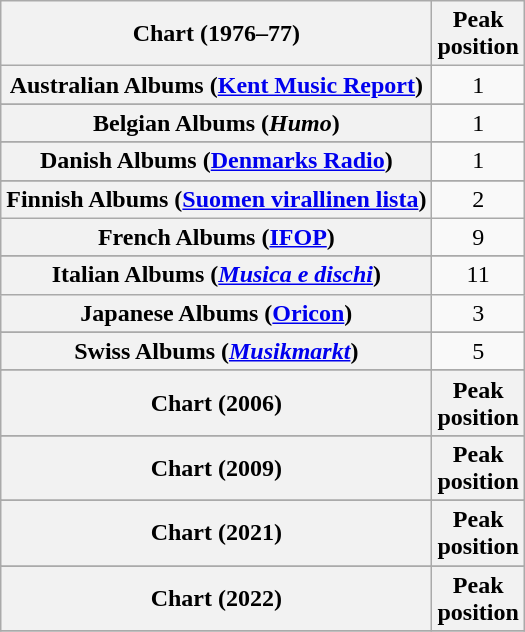<table class="wikitable sortable plainrowheaders" style="text-align:center">
<tr>
<th scope="col">Chart (1976–77)</th>
<th scope="col">Peak<br>position</th>
</tr>
<tr>
<th scope="row">Australian Albums (<a href='#'>Kent Music Report</a>)</th>
<td>1</td>
</tr>
<tr>
</tr>
<tr>
<th scope="row">Belgian Albums (<em>Humo</em>)</th>
<td>1</td>
</tr>
<tr>
</tr>
<tr>
<th scope="row">Danish Albums (<a href='#'>Denmarks Radio</a>)</th>
<td>1</td>
</tr>
<tr>
</tr>
<tr>
<th scope="row">Finnish Albums (<a href='#'>Suomen virallinen lista</a>)</th>
<td style="text-align:center;">2</td>
</tr>
<tr>
<th scope="row">French Albums (<a href='#'>IFOP</a>)</th>
<td>9</td>
</tr>
<tr>
</tr>
<tr>
<th scope="row">Italian Albums (<em><a href='#'>Musica e dischi</a></em>)</th>
<td>11</td>
</tr>
<tr>
<th scope="row">Japanese Albums (<a href='#'>Oricon</a>)</th>
<td>3</td>
</tr>
<tr>
</tr>
<tr>
</tr>
<tr>
</tr>
<tr>
<th scope="row">Swiss Albums (<em><a href='#'>Musikmarkt</a></em>)</th>
<td>5</td>
</tr>
<tr>
</tr>
<tr>
</tr>
<tr>
<th scope="col">Chart (2006)</th>
<th scope="col">Peak<br>position</th>
</tr>
<tr>
</tr>
<tr>
<th scope="col">Chart (2009)</th>
<th scope="col">Peak<br>position</th>
</tr>
<tr>
</tr>
<tr>
<th scope="col">Chart (2021)</th>
<th scope="col">Peak<br>position</th>
</tr>
<tr>
</tr>
<tr>
</tr>
<tr>
</tr>
<tr>
<th scope="col">Chart (2022)</th>
<th scope="col">Peak<br>position</th>
</tr>
<tr>
</tr>
</table>
